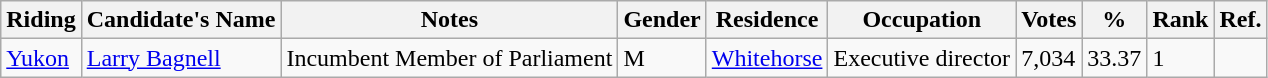<table class="wikitable sortable">
<tr>
<th>Riding</th>
<th>Candidate's Name</th>
<th>Notes</th>
<th>Gender</th>
<th>Residence</th>
<th>Occupation</th>
<th>Votes</th>
<th>%</th>
<th>Rank</th>
<th>Ref.</th>
</tr>
<tr>
<td><a href='#'>Yukon</a></td>
<td><a href='#'>Larry Bagnell</a></td>
<td>Incumbent Member of Parliament</td>
<td>M</td>
<td><a href='#'>Whitehorse</a></td>
<td>Executive director</td>
<td>7,034</td>
<td>33.37</td>
<td>1</td>
<td></td>
</tr>
</table>
